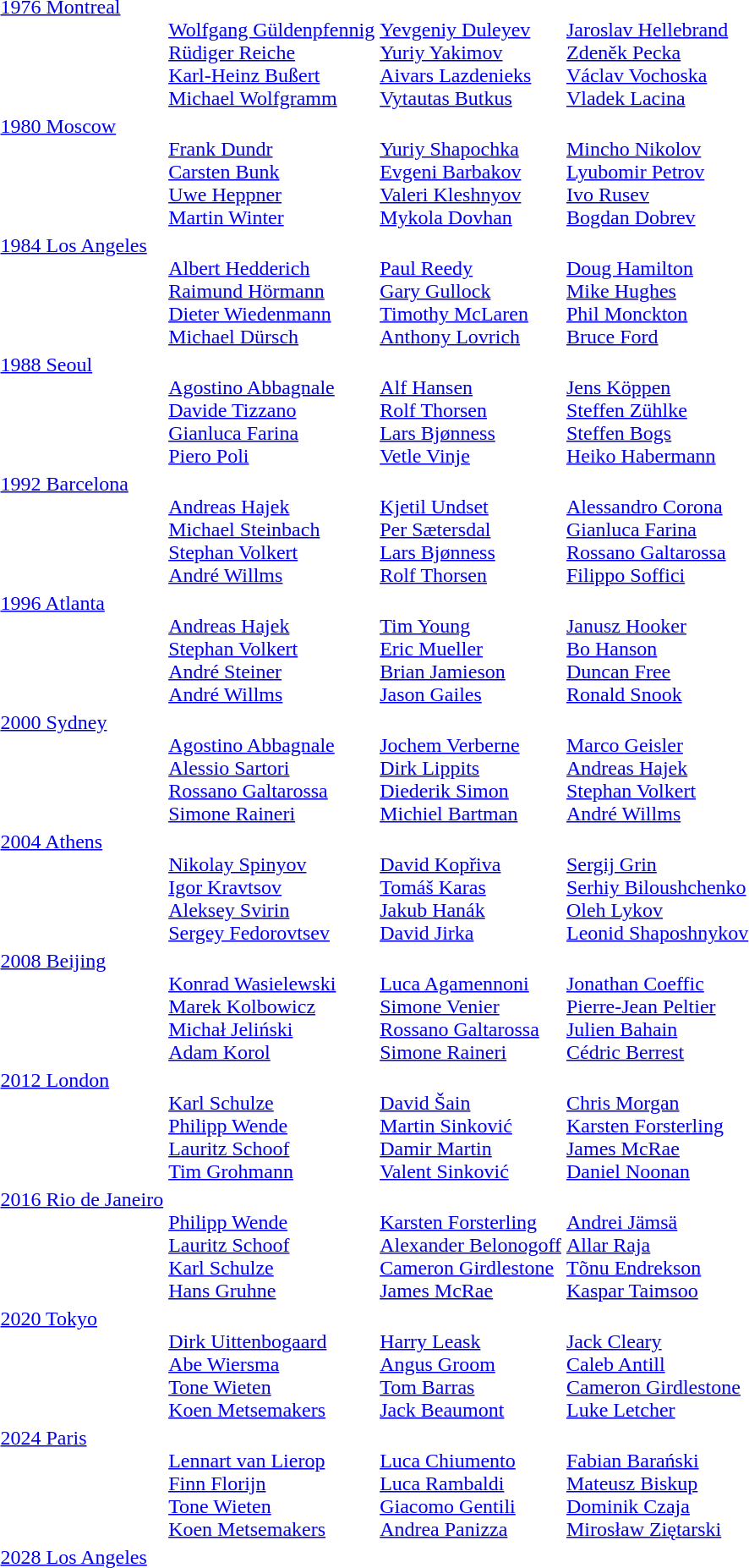<table>
<tr valign="top">
<td><a href='#'>1976 Montreal</a><br></td>
<td><br><a href='#'>Wolfgang Güldenpfennig</a><br><a href='#'>Rüdiger Reiche</a><br><a href='#'>Karl-Heinz Bußert</a><br><a href='#'>Michael Wolfgramm</a></td>
<td><br><a href='#'>Yevgeniy Duleyev</a><br><a href='#'>Yuriy Yakimov</a><br><a href='#'>Aivars Lazdenieks</a><br><a href='#'>Vytautas Butkus</a></td>
<td><br><a href='#'>Jaroslav Hellebrand</a><br><a href='#'>Zdeněk Pecka</a><br><a href='#'>Václav Vochoska</a><br><a href='#'>Vladek Lacina</a></td>
</tr>
<tr valign="top">
<td><a href='#'>1980 Moscow</a><br></td>
<td><br><a href='#'>Frank Dundr</a><br><a href='#'>Carsten Bunk</a><br><a href='#'>Uwe Heppner</a><br><a href='#'>Martin Winter</a></td>
<td><br><a href='#'>Yuriy Shapochka</a><br><a href='#'>Evgeni Barbakov</a><br><a href='#'>Valeri Kleshnyov</a><br><a href='#'>Mykola Dovhan</a></td>
<td><br><a href='#'>Mincho Nikolov</a><br><a href='#'>Lyubomir Petrov</a><br><a href='#'>Ivo Rusev</a><br><a href='#'>Bogdan Dobrev</a></td>
</tr>
<tr valign="top">
<td><a href='#'>1984 Los Angeles</a><br></td>
<td><br><a href='#'>Albert Hedderich</a><br><a href='#'>Raimund Hörmann</a><br><a href='#'>Dieter Wiedenmann</a><br><a href='#'>Michael Dürsch</a></td>
<td><br><a href='#'>Paul Reedy</a><br><a href='#'>Gary Gullock</a><br><a href='#'>Timothy McLaren</a><br><a href='#'>Anthony Lovrich</a></td>
<td><br><a href='#'>Doug Hamilton</a><br><a href='#'>Mike Hughes</a><br><a href='#'>Phil Monckton</a><br><a href='#'>Bruce Ford</a></td>
</tr>
<tr valign="top">
<td><a href='#'>1988 Seoul</a><br></td>
<td><br><a href='#'>Agostino Abbagnale</a><br><a href='#'>Davide Tizzano</a><br><a href='#'>Gianluca Farina</a><br><a href='#'>Piero Poli</a></td>
<td><br><a href='#'>Alf Hansen</a><br><a href='#'>Rolf Thorsen</a><br><a href='#'>Lars Bjønness</a><br><a href='#'>Vetle Vinje</a></td>
<td><br><a href='#'>Jens Köppen</a><br><a href='#'>Steffen Zühlke</a><br><a href='#'>Steffen Bogs</a><br><a href='#'>Heiko Habermann</a></td>
</tr>
<tr valign="top">
<td><a href='#'>1992 Barcelona</a><br></td>
<td><br><a href='#'>Andreas Hajek</a><br><a href='#'>Michael Steinbach</a><br><a href='#'>Stephan Volkert</a><br><a href='#'>André Willms</a></td>
<td><br><a href='#'>Kjetil Undset</a><br><a href='#'>Per Sætersdal</a><br><a href='#'>Lars Bjønness</a><br><a href='#'>Rolf Thorsen</a></td>
<td><br><a href='#'>Alessandro Corona</a><br><a href='#'>Gianluca Farina</a><br><a href='#'>Rossano Galtarossa</a><br><a href='#'>Filippo Soffici</a></td>
</tr>
<tr valign="top">
<td><a href='#'>1996 Atlanta</a><br></td>
<td><br><a href='#'>Andreas Hajek</a><br><a href='#'>Stephan Volkert</a><br><a href='#'>André Steiner</a><br><a href='#'>André Willms</a></td>
<td><br><a href='#'>Tim Young</a><br><a href='#'>Eric Mueller</a><br><a href='#'>Brian Jamieson</a><br><a href='#'>Jason Gailes</a></td>
<td><br><a href='#'>Janusz Hooker</a><br><a href='#'>Bo Hanson</a><br><a href='#'>Duncan Free</a><br><a href='#'>Ronald Snook</a></td>
</tr>
<tr valign="top">
<td><a href='#'>2000 Sydney</a><br></td>
<td><br><a href='#'>Agostino Abbagnale</a><br><a href='#'>Alessio Sartori</a><br><a href='#'>Rossano Galtarossa</a><br><a href='#'>Simone Raineri</a></td>
<td><br><a href='#'>Jochem Verberne</a><br><a href='#'>Dirk Lippits</a><br><a href='#'>Diederik Simon</a><br><a href='#'>Michiel Bartman</a></td>
<td><br><a href='#'>Marco Geisler</a><br><a href='#'>Andreas Hajek</a><br><a href='#'>Stephan Volkert</a><br><a href='#'>André Willms</a></td>
</tr>
<tr valign="top">
<td><a href='#'>2004 Athens</a><br></td>
<td><br><a href='#'>Nikolay Spinyov</a><br><a href='#'>Igor Kravtsov</a><br><a href='#'>Aleksey Svirin</a><br><a href='#'>Sergey Fedorovtsev</a></td>
<td><br><a href='#'>David Kopřiva</a><br><a href='#'>Tomáš Karas</a><br><a href='#'>Jakub Hanák</a><br><a href='#'>David Jirka</a></td>
<td><br><a href='#'>Sergij Grin</a><br><a href='#'>Serhiy Biloushchenko</a><br><a href='#'>Oleh Lykov</a><br><a href='#'>Leonid Shaposhnykov</a></td>
</tr>
<tr valign="top">
<td><a href='#'>2008 Beijing</a><br></td>
<td><br><a href='#'>Konrad Wasielewski</a><br><a href='#'>Marek Kolbowicz</a><br><a href='#'>Michał Jeliński</a><br><a href='#'>Adam Korol</a></td>
<td><br><a href='#'>Luca Agamennoni</a><br><a href='#'>Simone Venier</a><br><a href='#'>Rossano Galtarossa</a><br><a href='#'>Simone Raineri</a></td>
<td><br><a href='#'>Jonathan Coeffic</a><br><a href='#'>Pierre-Jean Peltier</a><br><a href='#'>Julien Bahain</a><br><a href='#'>Cédric Berrest</a></td>
</tr>
<tr valign="top">
<td><a href='#'>2012 London</a><br></td>
<td><br><a href='#'>Karl Schulze</a><br><a href='#'>Philipp Wende</a><br><a href='#'>Lauritz Schoof</a><br><a href='#'>Tim Grohmann</a></td>
<td><br><a href='#'>David Šain</a><br><a href='#'>Martin Sinković</a><br><a href='#'>Damir Martin</a><br><a href='#'>Valent Sinković</a></td>
<td><br><a href='#'>Chris Morgan</a><br><a href='#'>Karsten Forsterling</a><br><a href='#'>James McRae</a><br><a href='#'>Daniel Noonan</a></td>
</tr>
<tr valign="top">
<td><a href='#'>2016 Rio de Janeiro</a><br></td>
<td><br><a href='#'>Philipp Wende</a><br><a href='#'>Lauritz Schoof</a><br><a href='#'>Karl Schulze</a><br><a href='#'>Hans Gruhne</a></td>
<td><br><a href='#'>Karsten Forsterling</a><br><a href='#'>Alexander Belonogoff</a><br><a href='#'>Cameron Girdlestone</a><br><a href='#'>James McRae</a></td>
<td><br><a href='#'>Andrei Jämsä</a><br><a href='#'>Allar Raja</a><br><a href='#'>Tõnu Endrekson</a><br><a href='#'>Kaspar Taimsoo</a></td>
</tr>
<tr valign="top">
<td><a href='#'>2020 Tokyo</a><br></td>
<td><br><a href='#'>Dirk Uittenbogaard</a><br><a href='#'>Abe Wiersma</a><br><a href='#'>Tone Wieten</a><br><a href='#'>Koen Metsemakers</a></td>
<td><br><a href='#'>Harry Leask</a><br><a href='#'>Angus Groom</a><br><a href='#'>Tom Barras</a><br><a href='#'>Jack Beaumont</a></td>
<td><br><a href='#'>Jack Cleary</a><br><a href='#'>Caleb Antill</a><br><a href='#'>Cameron Girdlestone</a><br><a href='#'>Luke Letcher</a></td>
</tr>
<tr valign="top">
<td><a href='#'>2024 Paris</a><br></td>
<td><br><a href='#'>Lennart van Lierop</a><br><a href='#'>Finn Florijn</a><br><a href='#'>Tone Wieten</a><br><a href='#'>Koen Metsemakers</a></td>
<td><br><a href='#'>Luca Chiumento</a><br><a href='#'>Luca Rambaldi</a><br><a href='#'>Giacomo Gentili</a><br><a href='#'>Andrea Panizza</a></td>
<td><br><a href='#'>Fabian Barański</a><br><a href='#'>Mateusz Biskup</a><br><a href='#'>Dominik Czaja</a><br><a href='#'>Mirosław Ziętarski</a></td>
</tr>
<tr>
<td><a href='#'>2028 Los Angeles</a><br></td>
<td></td>
<td></td>
<td></td>
</tr>
</table>
